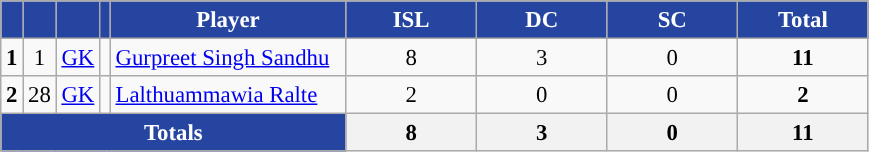<table class="wikitable" style="font-size: 95%; text-align: center;">
<tr>
<th rowspan="1" !width=15 style="background:#2545A0; color:#FFFFFF; "></th>
<th rowspan="1" !width=15 style="background:#2545A0; color:#FFFFFF; "></th>
<th rowspan="1" !width=15 style="background:#2545A0; color:#FFFFFF; "></th>
<th rowspan="1" !width=15 style="background:#2545A0; color:#FFFFFF; "></th>
<th width=150 style="background:#2545A0; color:#FFFFFF; ">Player</th>
<th width=80 style="background:#2545A0; color:#FFFFFF; ">ISL</th>
<th width=80 style="background:#2545A0; color:#FFFFFF; ">DC</th>
<th width=80 style="background:#2545A0; color:#FFFFFF; ">SC</th>
<th width=80 style="background:#2545A0; color:#FFFFFF; ">Total</th>
</tr>
<tr>
<td><strong>1</strong></td>
<td>1</td>
<td><a href='#'>GK</a></td>
<td></td>
<td align=left><a href='#'>Gurpreet Singh Sandhu</a></td>
<td>8</td>
<td>3</td>
<td>0</td>
<td><strong>11</strong></td>
</tr>
<tr>
<td><strong>2</strong></td>
<td>28</td>
<td><a href='#'>GK</a></td>
<td></td>
<td align=left><a href='#'>Lalthuammawia Ralte</a></td>
<td>2</td>
<td>0</td>
<td>0</td>
<td><strong>2</strong></td>
</tr>
<tr>
<th colspan="5" style="background:#2545A0; color:#FFFFFF; ">Totals</th>
<th>8</th>
<th>3</th>
<th>0</th>
<th>11</th>
</tr>
</table>
